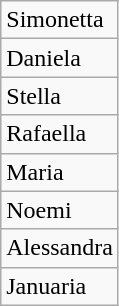<table class="wikitable plainrowheaders">
<tr>
<td>Simonetta</td>
</tr>
<tr>
<td>Daniela</td>
</tr>
<tr>
<td>Stella</td>
</tr>
<tr>
<td>Rafaella</td>
</tr>
<tr>
<td>Maria</td>
</tr>
<tr>
<td>Noemi</td>
</tr>
<tr>
<td>Alessandra</td>
</tr>
<tr>
<td>Januaria</td>
</tr>
</table>
